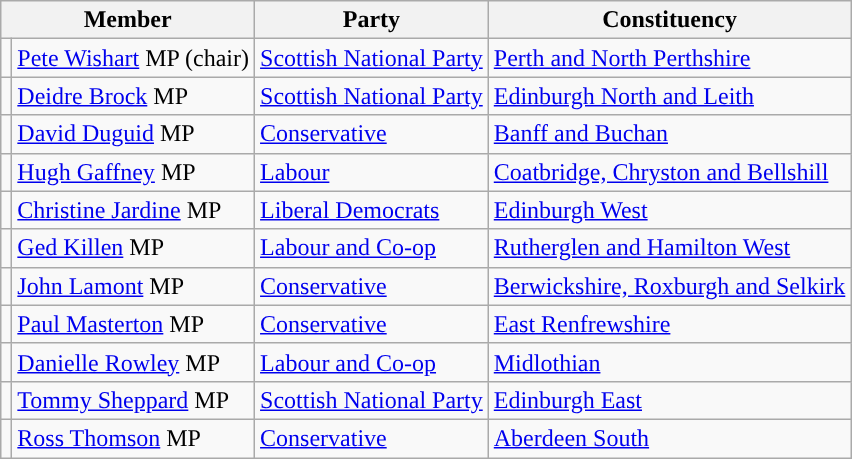<table class="wikitable">
<tr>
<th colspan="2" valign="top">Member</th>
<th valign="top">Party</th>
<th valign="top">Constituency</th>
</tr>
<tr>
<td style="color:inherit;background:"></td>
<td><a href='#'>Pete Wishart</a> MP (chair)</td>
<td><a href='#'>Scottish National Party</a></td>
<td><a href='#'>Perth and North Perthshire</a></td>
</tr>
<tr>
<td style="color:inherit;background:"></td>
<td><a href='#'>Deidre Brock</a> MP</td>
<td><a href='#'>Scottish National Party</a></td>
<td><a href='#'>Edinburgh North and Leith</a></td>
</tr>
<tr>
<td style="color:inherit;background:"></td>
<td><a href='#'>David Duguid</a> MP</td>
<td><a href='#'>Conservative</a></td>
<td><a href='#'>Banff and Buchan</a></td>
</tr>
<tr>
<td style="color:inherit;background:"></td>
<td><a href='#'>Hugh Gaffney</a> MP</td>
<td><a href='#'>Labour</a></td>
<td><a href='#'>Coatbridge, Chryston and Bellshill</a></td>
</tr>
<tr>
<td style="color:inherit;background:"></td>
<td><a href='#'>Christine Jardine</a> MP</td>
<td><a href='#'>Liberal Democrats</a></td>
<td><a href='#'>Edinburgh West</a></td>
</tr>
<tr>
<td style="color:inherit;background:"></td>
<td><a href='#'>Ged Killen</a> MP</td>
<td><a href='#'>Labour and Co-op</a></td>
<td><a href='#'>Rutherglen and Hamilton West</a></td>
</tr>
<tr>
<td style="color:inherit;background:"></td>
<td><a href='#'>John Lamont</a> MP</td>
<td><a href='#'>Conservative</a></td>
<td><a href='#'>Berwickshire, Roxburgh and Selkirk</a></td>
</tr>
<tr>
<td style="color:inherit;background:"></td>
<td><a href='#'>Paul Masterton</a> MP</td>
<td><a href='#'>Conservative</a></td>
<td><a href='#'>East Renfrewshire</a></td>
</tr>
<tr>
<td style="color:inherit;background:"></td>
<td><a href='#'>Danielle Rowley</a> MP</td>
<td><a href='#'>Labour and Co-op</a></td>
<td><a href='#'>Midlothian</a></td>
</tr>
<tr>
<td style="color:inherit;background:"></td>
<td><a href='#'>Tommy Sheppard</a> MP</td>
<td><a href='#'>Scottish National Party</a></td>
<td><a href='#'>Edinburgh East</a></td>
</tr>
<tr>
<td style="color:inherit;background:"></td>
<td><a href='#'>Ross Thomson</a> MP</td>
<td><a href='#'>Conservative</a></td>
<td><a href='#'>Aberdeen South</a></td>
</tr>
</table>
